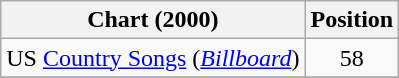<table class="wikitable sortable">
<tr>
<th scope="col">Chart (2000)</th>
<th scope="col">Position</th>
</tr>
<tr>
<td>US <a href='#'>Country Songs</a> (<em><a href='#'>Billboard</a></em>)</td>
<td align="center">58</td>
</tr>
<tr>
</tr>
</table>
